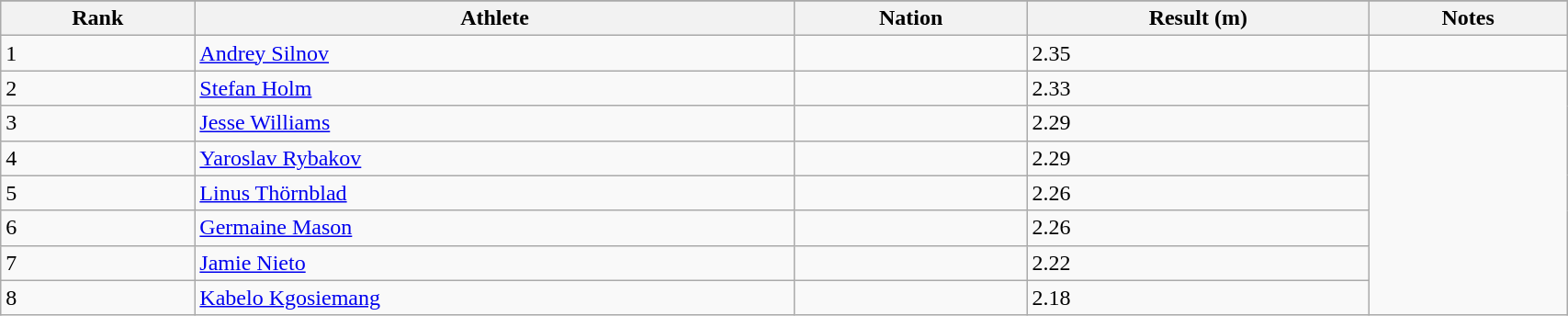<table class="wikitable" width=90%>
<tr>
</tr>
<tr>
<th>Rank</th>
<th>Athlete</th>
<th>Nation</th>
<th>Result (m)</th>
<th>Notes</th>
</tr>
<tr>
<td>1</td>
<td><a href='#'>Andrey Silnov</a></td>
<td></td>
<td>2.35</td>
<td></td>
</tr>
<tr>
<td>2</td>
<td><a href='#'>Stefan Holm</a></td>
<td></td>
<td>2.33</td>
</tr>
<tr>
<td>3</td>
<td><a href='#'>Jesse Williams</a></td>
<td></td>
<td>2.29</td>
</tr>
<tr>
<td>4</td>
<td><a href='#'>Yaroslav Rybakov</a></td>
<td></td>
<td>2.29</td>
</tr>
<tr>
<td>5</td>
<td><a href='#'>Linus Thörnblad</a></td>
<td></td>
<td>2.26</td>
</tr>
<tr>
<td>6</td>
<td><a href='#'>Germaine Mason</a></td>
<td></td>
<td>2.26</td>
</tr>
<tr>
<td>7</td>
<td><a href='#'>Jamie Nieto</a></td>
<td></td>
<td>2.22</td>
</tr>
<tr>
<td>8</td>
<td><a href='#'>Kabelo Kgosiemang</a></td>
<td></td>
<td>2.18</td>
</tr>
</table>
